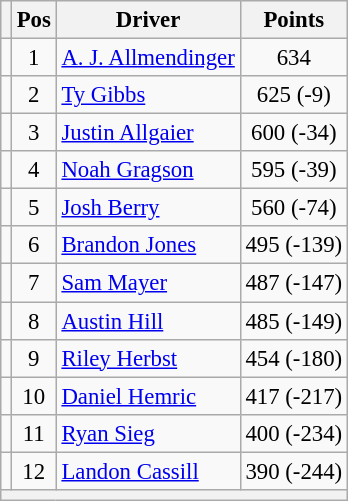<table class="wikitable" style="font-size: 95%;">
<tr>
<th></th>
<th>Pos</th>
<th>Driver</th>
<th>Points</th>
</tr>
<tr>
<td align="left"></td>
<td style="text-align:center;">1</td>
<td><a href='#'>A. J. Allmendinger</a></td>
<td style="text-align:center;">634</td>
</tr>
<tr>
<td align="left"></td>
<td style="text-align:center;">2</td>
<td><a href='#'>Ty Gibbs</a></td>
<td style="text-align:center;">625 (-9)</td>
</tr>
<tr>
<td align="left"></td>
<td style="text-align:center;">3</td>
<td><a href='#'>Justin Allgaier</a></td>
<td style="text-align:center;">600 (-34)</td>
</tr>
<tr>
<td align="left"></td>
<td style="text-align:center;">4</td>
<td><a href='#'>Noah Gragson</a></td>
<td style="text-align:center;">595 (-39)</td>
</tr>
<tr>
<td align="left"></td>
<td style="text-align:center;">5</td>
<td><a href='#'>Josh Berry</a></td>
<td style="text-align:center;">560 (-74)</td>
</tr>
<tr>
<td align="left"></td>
<td style="text-align:center;">6</td>
<td><a href='#'>Brandon Jones</a></td>
<td style="text-align:center;">495 (-139)</td>
</tr>
<tr>
<td align="left"></td>
<td style="text-align:center;">7</td>
<td><a href='#'>Sam Mayer</a></td>
<td style="text-align:center;">487 (-147)</td>
</tr>
<tr>
<td align="left"></td>
<td style="text-align:center;">8</td>
<td><a href='#'>Austin Hill</a></td>
<td style="text-align:center;">485 (-149)</td>
</tr>
<tr>
<td align="left"></td>
<td style="text-align:center;">9</td>
<td><a href='#'>Riley Herbst</a></td>
<td style="text-align:center;">454 (-180)</td>
</tr>
<tr>
<td align="left"></td>
<td style="text-align:center;">10</td>
<td><a href='#'>Daniel Hemric</a></td>
<td style="text-align:center;">417 (-217)</td>
</tr>
<tr>
<td align="left"></td>
<td style="text-align:center;">11</td>
<td><a href='#'>Ryan Sieg</a></td>
<td style="text-align:center;">400 (-234)</td>
</tr>
<tr>
<td align="left"></td>
<td style="text-align:center;">12</td>
<td><a href='#'>Landon Cassill</a></td>
<td style="text-align:center;">390 (-244)</td>
</tr>
<tr class="sortbottom">
<th colspan="9"></th>
</tr>
</table>
